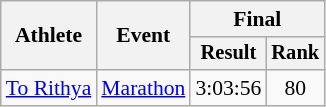<table class=wikitable style="font-size:90%">
<tr>
<th rowspan="2">Athlete</th>
<th rowspan="2">Event</th>
<th colspan="2">Final</th>
</tr>
<tr style="font-size:95%">
<th>Result</th>
<th>Rank</th>
</tr>
<tr align=center>
<td align=left><a href='#'>To Rithya</a></td>
<td align=left><a href='#'>Marathon</a></td>
<td>3:03:56</td>
<td>80</td>
</tr>
</table>
